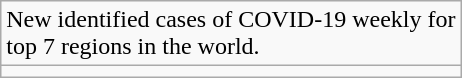<table class=wikitable>
<tr>
<td style=max-width:300px>New identified cases of COVID-19 weekly for top 7 regions in the world.</td>
</tr>
<tr>
<td></td>
</tr>
</table>
